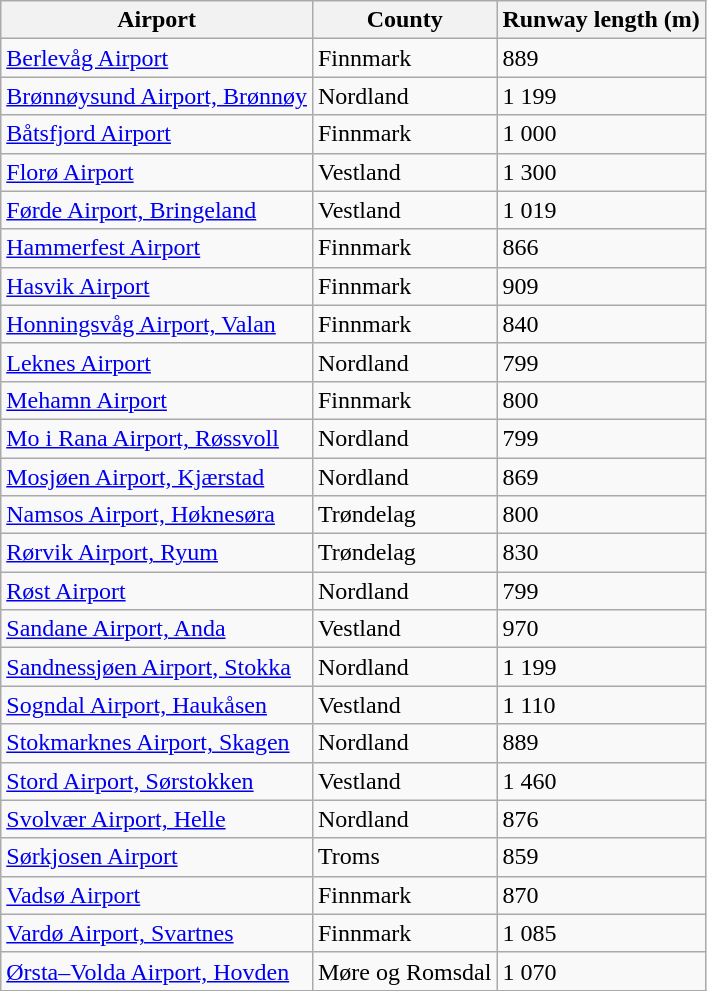<table class="wikitable">
<tr>
<th>Airport</th>
<th>County</th>
<th>Runway length (m)</th>
</tr>
<tr>
<td><a href='#'>Berlevåg Airport</a></td>
<td>Finnmark</td>
<td>889</td>
</tr>
<tr>
<td><a href='#'>Brønnøysund Airport, Brønnøy</a></td>
<td>Nordland</td>
<td>1 199</td>
</tr>
<tr>
<td><a href='#'>Båtsfjord Airport</a></td>
<td>Finnmark</td>
<td>1 000</td>
</tr>
<tr>
<td><a href='#'>Florø Airport</a></td>
<td>Vestland</td>
<td>1 300</td>
</tr>
<tr>
<td><a href='#'>Førde Airport, Bringeland</a></td>
<td>Vestland</td>
<td>1 019</td>
</tr>
<tr>
<td><a href='#'>Hammerfest Airport</a></td>
<td>Finnmark</td>
<td>866</td>
</tr>
<tr>
<td><a href='#'>Hasvik Airport</a></td>
<td>Finnmark</td>
<td>909</td>
</tr>
<tr>
<td><a href='#'>Honningsvåg Airport, Valan</a></td>
<td>Finnmark</td>
<td>840</td>
</tr>
<tr>
<td><a href='#'>Leknes Airport</a></td>
<td>Nordland</td>
<td>799</td>
</tr>
<tr>
<td><a href='#'>Mehamn Airport</a></td>
<td>Finnmark</td>
<td>800</td>
</tr>
<tr>
<td><a href='#'>Mo i Rana Airport, Røssvoll</a></td>
<td>Nordland</td>
<td>799</td>
</tr>
<tr>
<td><a href='#'>Mosjøen Airport, Kjærstad</a></td>
<td>Nordland</td>
<td>869</td>
</tr>
<tr>
<td><a href='#'>Namsos Airport, Høknesøra</a></td>
<td>Trøndelag</td>
<td>800</td>
</tr>
<tr>
<td><a href='#'>Rørvik Airport, Ryum</a></td>
<td>Trøndelag</td>
<td>830</td>
</tr>
<tr>
<td><a href='#'>Røst Airport</a></td>
<td>Nordland</td>
<td>799</td>
</tr>
<tr>
<td><a href='#'>Sandane Airport, Anda</a></td>
<td>Vestland</td>
<td>970</td>
</tr>
<tr>
<td><a href='#'>Sandnessjøen Airport, Stokka</a></td>
<td>Nordland</td>
<td>1 199</td>
</tr>
<tr>
<td><a href='#'>Sogndal Airport, Haukåsen</a></td>
<td>Vestland</td>
<td>1 110</td>
</tr>
<tr>
<td><a href='#'>Stokmarknes Airport, Skagen</a></td>
<td>Nordland</td>
<td>889</td>
</tr>
<tr>
<td><a href='#'>Stord Airport, Sørstokken</a></td>
<td>Vestland</td>
<td>1 460</td>
</tr>
<tr>
<td><a href='#'>Svolvær Airport, Helle</a></td>
<td>Nordland</td>
<td>876</td>
</tr>
<tr>
<td><a href='#'>Sørkjosen Airport</a></td>
<td>Troms</td>
<td>859</td>
</tr>
<tr>
<td><a href='#'>Vadsø Airport</a></td>
<td>Finnmark</td>
<td>870</td>
</tr>
<tr>
<td><a href='#'>Vardø Airport, Svartnes</a></td>
<td>Finnmark</td>
<td>1 085</td>
</tr>
<tr>
<td><a href='#'>Ørsta–Volda Airport, Hovden</a></td>
<td>Møre og Romsdal</td>
<td>1 070</td>
</tr>
<tr>
</tr>
</table>
